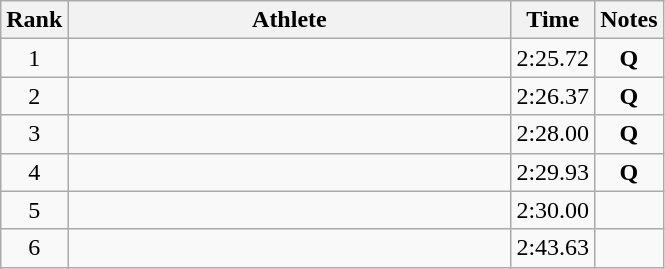<table class=wikitable>
<tr>
<th>Rank</th>
<th style=width:18em>Athlete</th>
<th>Time</th>
<th>Notes</th>
</tr>
<tr align=center>
<td>1</td>
<td align=left></td>
<td>2:25.72</td>
<td><strong>Q</strong></td>
</tr>
<tr align=center>
<td>2</td>
<td align=left></td>
<td>2:26.37</td>
<td><strong>Q</strong></td>
</tr>
<tr align=center>
<td>3</td>
<td align=left></td>
<td>2:28.00</td>
<td><strong>Q</strong></td>
</tr>
<tr align=center>
<td>4</td>
<td align=left></td>
<td>2:29.93</td>
<td><strong>Q</strong></td>
</tr>
<tr align=center>
<td>5</td>
<td align=left></td>
<td>2:30.00</td>
<td></td>
</tr>
<tr align=center>
<td>6</td>
<td align=left></td>
<td>2:43.63</td>
<td></td>
</tr>
</table>
